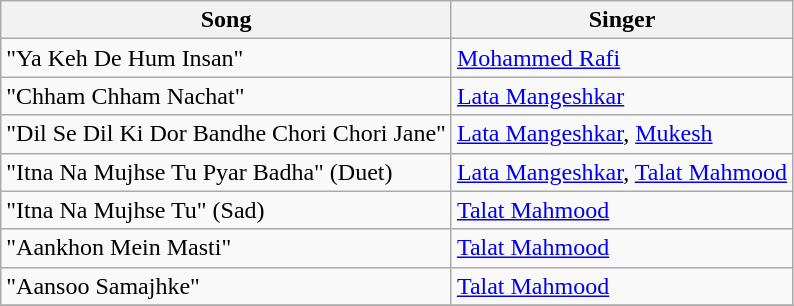<table class="wikitable">
<tr>
<th>Song</th>
<th>Singer</th>
</tr>
<tr>
<td>"Ya Keh De Hum Insan"</td>
<td><a href='#'>Mohammed Rafi</a></td>
</tr>
<tr>
<td>"Chham Chham Nachat"</td>
<td><a href='#'>Lata Mangeshkar</a></td>
</tr>
<tr>
<td>"Dil Se Dil Ki Dor Bandhe Chori Chori Jane"</td>
<td><a href='#'>Lata Mangeshkar</a>, <a href='#'>Mukesh</a></td>
</tr>
<tr>
<td>"Itna Na Mujhse Tu Pyar Badha" (Duet)</td>
<td><a href='#'>Lata Mangeshkar</a>, <a href='#'>Talat Mahmood</a></td>
</tr>
<tr>
<td>"Itna Na Mujhse Tu" (Sad)</td>
<td><a href='#'>Talat Mahmood</a></td>
</tr>
<tr>
<td>"Aankhon Mein Masti"</td>
<td><a href='#'>Talat Mahmood</a></td>
</tr>
<tr>
<td>"Aansoo Samajhke"</td>
<td><a href='#'>Talat Mahmood</a></td>
</tr>
<tr>
</tr>
</table>
